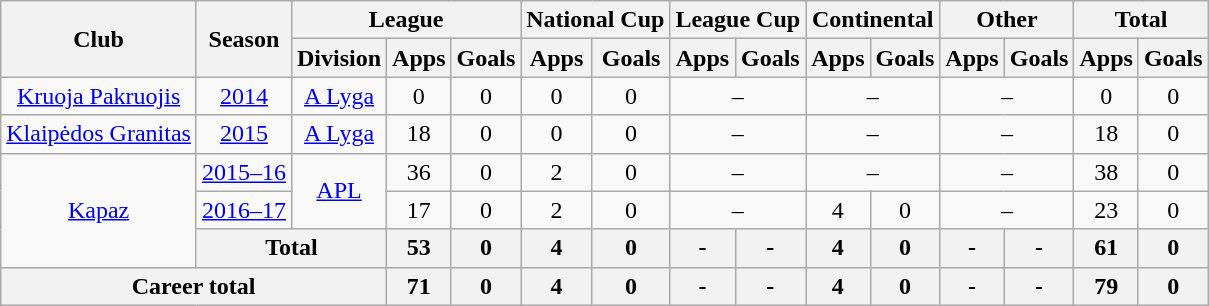<table class="wikitable" style="text-align: center;">
<tr>
<th rowspan="2">Club</th>
<th rowspan="2">Season</th>
<th colspan="3">League</th>
<th colspan="2">National Cup</th>
<th colspan="2">League Cup</th>
<th colspan="2">Continental</th>
<th colspan="2">Other</th>
<th colspan="2">Total</th>
</tr>
<tr>
<th>Division</th>
<th>Apps</th>
<th>Goals</th>
<th>Apps</th>
<th>Goals</th>
<th>Apps</th>
<th>Goals</th>
<th>Apps</th>
<th>Goals</th>
<th>Apps</th>
<th>Goals</th>
<th>Apps</th>
<th>Goals</th>
</tr>
<tr>
<td valign="center"><a href='#'>Kruoja Pakruojis</a></td>
<td><a href='#'>2014</a></td>
<td><a href='#'>A Lyga</a></td>
<td>0</td>
<td>0</td>
<td>0</td>
<td>0</td>
<td colspan="2">–</td>
<td colspan="2">–</td>
<td colspan="2">–</td>
<td>0</td>
<td>0</td>
</tr>
<tr>
<td valign="center"><a href='#'>Klaipėdos Granitas</a></td>
<td><a href='#'>2015</a></td>
<td><a href='#'>A Lyga</a></td>
<td>18</td>
<td>0</td>
<td>0</td>
<td>0</td>
<td colspan="2">–</td>
<td colspan="2">–</td>
<td colspan="2">–</td>
<td>18</td>
<td>0</td>
</tr>
<tr>
<td rowspan="3" valign="center"><a href='#'>Kapaz</a></td>
<td><a href='#'>2015–16</a></td>
<td rowspan="2" valign="center"><a href='#'>APL</a></td>
<td>36</td>
<td>0</td>
<td>2</td>
<td>0</td>
<td colspan="2">–</td>
<td colspan="2">–</td>
<td colspan="2">–</td>
<td>38</td>
<td>0</td>
</tr>
<tr>
<td><a href='#'>2016–17</a></td>
<td>17</td>
<td>0</td>
<td>2</td>
<td>0</td>
<td colspan="2">–</td>
<td>4</td>
<td>0</td>
<td colspan="2">–</td>
<td>23</td>
<td>0</td>
</tr>
<tr>
<th colspan="2">Total</th>
<th>53</th>
<th>0</th>
<th>4</th>
<th>0</th>
<th>-</th>
<th>-</th>
<th>4</th>
<th>0</th>
<th>-</th>
<th>-</th>
<th>61</th>
<th>0</th>
</tr>
<tr>
<th colspan="3">Career total</th>
<th>71</th>
<th>0</th>
<th>4</th>
<th>0</th>
<th>-</th>
<th>-</th>
<th>4</th>
<th>0</th>
<th>-</th>
<th>-</th>
<th>79</th>
<th>0</th>
</tr>
</table>
